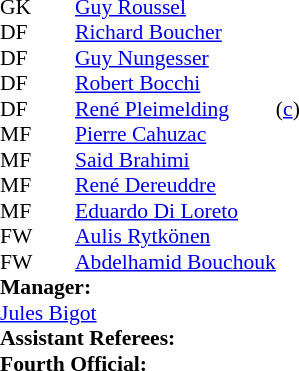<table style=font-size:90% cellspacing=0 cellpadding=0>
<tr>
<td colspan=4></td>
</tr>
<tr>
<th width=25></th>
<th width=25></th>
</tr>
<tr>
<td>GK</td>
<td><strong> </strong></td>
<td> <a href='#'>Guy Roussel</a></td>
</tr>
<tr>
<td>DF</td>
<td><strong> </strong></td>
<td> <a href='#'>Richard Boucher</a></td>
</tr>
<tr>
<td>DF</td>
<td><strong> </strong></td>
<td> <a href='#'>Guy Nungesser</a></td>
</tr>
<tr>
<td>DF</td>
<td><strong> </strong></td>
<td> <a href='#'>Robert Bocchi</a></td>
</tr>
<tr>
<td>DF</td>
<td><strong> </strong></td>
<td> <a href='#'>René Pleimelding</a></td>
<td>(<a href='#'>c</a>)</td>
</tr>
<tr>
<td>MF</td>
<td><strong> </strong></td>
<td> <a href='#'>Pierre Cahuzac</a></td>
</tr>
<tr>
<td>MF</td>
<td><strong> </strong></td>
<td> <a href='#'>Said Brahimi</a></td>
</tr>
<tr>
<td>MF</td>
<td><strong> </strong></td>
<td> <a href='#'>René Dereuddre</a></td>
</tr>
<tr>
<td>MF</td>
<td><strong> </strong></td>
<td> <a href='#'>Eduardo Di Loreto</a></td>
</tr>
<tr>
<td>FW</td>
<td><strong> </strong></td>
<td> <a href='#'>Aulis Rytkönen</a></td>
</tr>
<tr>
<td>FW</td>
<td><strong> </strong></td>
<td> <a href='#'>Abdelhamid Bouchouk</a></td>
</tr>
<tr>
<td colspan=3><strong>Manager:</strong></td>
</tr>
<tr>
<td colspan=4> <a href='#'>Jules Bigot</a><br><strong>Assistant Referees:</strong><br>
<strong>Fourth Official:</strong><br></td>
</tr>
</table>
